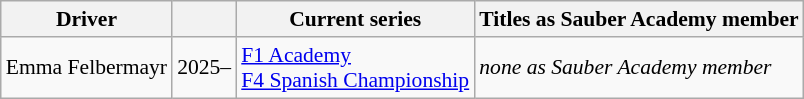<table class="wikitable sortable" style="font-size: 90%;">
<tr>
<th>Driver</th>
<th></th>
<th>Current series</th>
<th>Titles as Sauber Academy member</th>
</tr>
<tr>
<td> Emma Felbermayr</td>
<td align="center">2025–</td>
<td><a href='#'>F1 Academy</a><br><a href='#'>F4 Spanish Championship</a></td>
<td><em>none as Sauber Academy member</em></td>
</tr>
</table>
